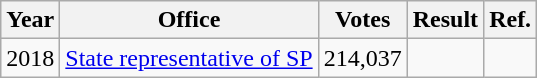<table class = "wikitable">
<tr>
<th>Year</th>
<th>Office</th>
<th>Votes</th>
<th>Result</th>
<th>Ref.</th>
</tr>
<tr>
<td>2018</td>
<td><a href='#'>State representative of SP</a></td>
<td>214,037</td>
<td></td>
<td></td>
</tr>
</table>
